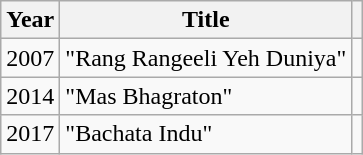<table class="wikitable">
<tr>
<th>Year</th>
<th>Title</th>
<th></th>
</tr>
<tr>
<td>2007</td>
<td>"Rang Rangeeli Yeh Duniya"</td>
<td></td>
</tr>
<tr>
<td>2014</td>
<td>"Mas Bhagraton"</td>
<td></td>
</tr>
<tr>
<td>2017</td>
<td>"Bachata Indu"</td>
<td></td>
</tr>
</table>
